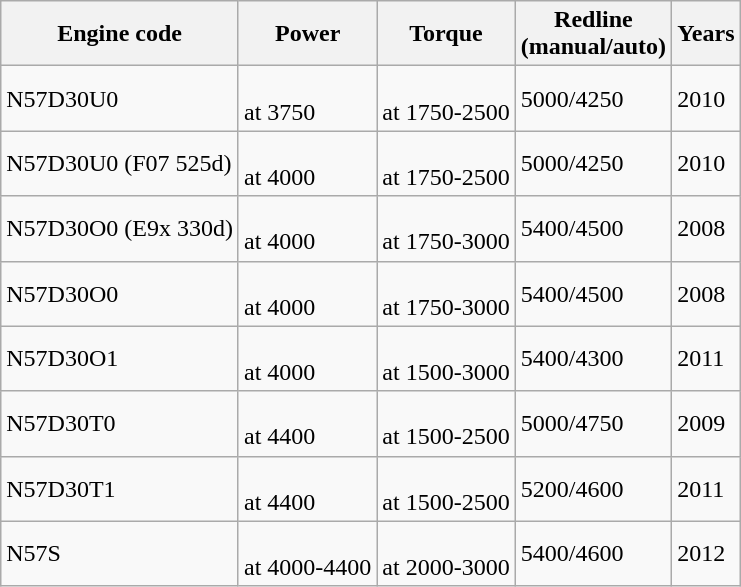<table class=wikitable>
<tr>
<th>Engine code</th>
<th>Power</th>
<th>Torque</th>
<th>Redline <br> (manual/auto)</th>
<th>Years</th>
</tr>
<tr>
<td>N57D30U0</td>
<td> <br> at 3750</td>
<td> <br> at 1750-2500</td>
<td>5000/4250</td>
<td>2010</td>
</tr>
<tr>
<td>N57D30U0 (F07 525d)</td>
<td> <br> at 4000</td>
<td> <br> at 1750-2500</td>
<td>5000/4250</td>
<td>2010</td>
</tr>
<tr>
<td>N57D30O0 (E9x 330d)</td>
<td> <br> at 4000</td>
<td> <br> at 1750-3000</td>
<td>5400/4500</td>
<td>2008</td>
</tr>
<tr>
<td>N57D30O0</td>
<td> <br> at 4000</td>
<td> <br> at 1750-3000</td>
<td>5400/4500</td>
<td>2008</td>
</tr>
<tr>
<td>N57D30O1</td>
<td> <br> at 4000</td>
<td> <br> at 1500-3000</td>
<td>5400/4300</td>
<td>2011</td>
</tr>
<tr>
<td>N57D30T0</td>
<td> <br> at 4400</td>
<td> <br> at 1500-2500</td>
<td>5000/4750</td>
<td>2009</td>
</tr>
<tr>
<td>N57D30T1</td>
<td> <br> at 4400</td>
<td> <br> at 1500-2500</td>
<td>5200/4600</td>
<td>2011</td>
</tr>
<tr>
<td>N57S</td>
<td> <br> at 4000-4400</td>
<td> <br> at 2000-3000</td>
<td>5400/4600</td>
<td>2012</td>
</tr>
</table>
